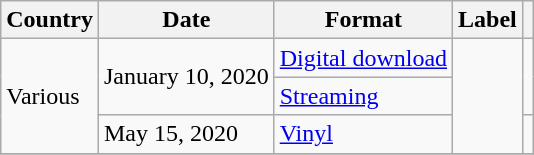<table class="wikitable">
<tr>
<th>Country</th>
<th>Date</th>
<th>Format</th>
<th>Label</th>
<th></th>
</tr>
<tr>
<td rowspan="3">Various</td>
<td rowspan="2">January 10, 2020</td>
<td><a href='#'>Digital download</a></td>
<td rowspan="3"></td>
<td rowspan="2"></td>
</tr>
<tr>
<td><a href='#'>Streaming</a></td>
</tr>
<tr>
<td>May 15, 2020</td>
<td><a href='#'>Vinyl</a></td>
<td></td>
</tr>
<tr>
</tr>
</table>
